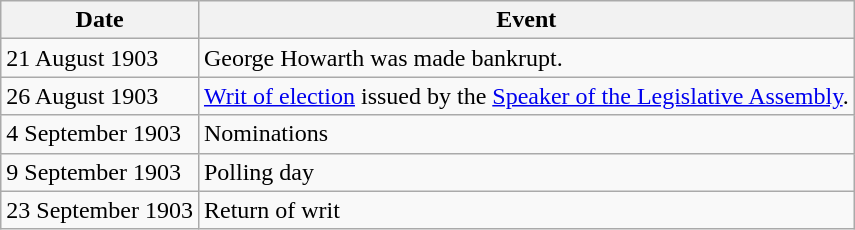<table class="wikitable">
<tr>
<th>Date</th>
<th>Event</th>
</tr>
<tr>
<td>21 August 1903</td>
<td>George Howarth was made bankrupt.</td>
</tr>
<tr>
<td>26 August 1903</td>
<td><a href='#'>Writ of election</a> issued by the <a href='#'>Speaker of the Legislative Assembly</a>.</td>
</tr>
<tr>
<td>4 September 1903</td>
<td>Nominations</td>
</tr>
<tr>
<td>9 September 1903</td>
<td>Polling day</td>
</tr>
<tr>
<td>23 September 1903</td>
<td>Return of writ</td>
</tr>
</table>
